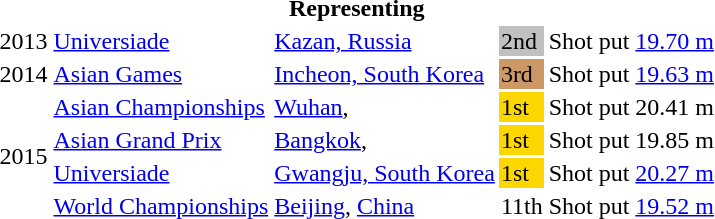<table>
<tr>
<th colspan="6">Representing </th>
</tr>
<tr>
<td>2013</td>
<td><a href='#'>Universiade</a></td>
<td><a href='#'>Kazan, Russia</a></td>
<td bgcolor=silver>2nd</td>
<td>Shot put</td>
<td><a href='#'>19.70 m</a></td>
</tr>
<tr>
<td>2014</td>
<td><a href='#'>Asian Games</a></td>
<td><a href='#'>Incheon, South Korea</a></td>
<td bgcolor="#cc9966">3rd</td>
<td>Shot put</td>
<td><a href='#'>19.63 m</a></td>
</tr>
<tr>
<td rowspan=4>2015</td>
<td><a href='#'>Asian Championships</a></td>
<td><a href='#'>Wuhan</a>,</td>
<td bgcolor=gold>1st</td>
<td>Shot put</td>
<td>20.41 m </td>
</tr>
<tr>
<td><a href='#'>Asian Grand Prix</a></td>
<td><a href='#'>Bangkok</a>,</td>
<td bgcolor=gold>1st</td>
<td>Shot put</td>
<td>19.85 m </td>
</tr>
<tr>
<td><a href='#'>Universiade</a></td>
<td><a href='#'>Gwangju, South Korea</a></td>
<td bgcolor=gold>1st</td>
<td>Shot put</td>
<td><a href='#'>20.27 m</a></td>
</tr>
<tr>
<td><a href='#'>World Championships</a></td>
<td><a href='#'>Beijing</a>, <a href='#'>China</a></td>
<td>11th</td>
<td>Shot put</td>
<td><a href='#'>19.52 m</a></td>
</tr>
<tr>
</tr>
</table>
